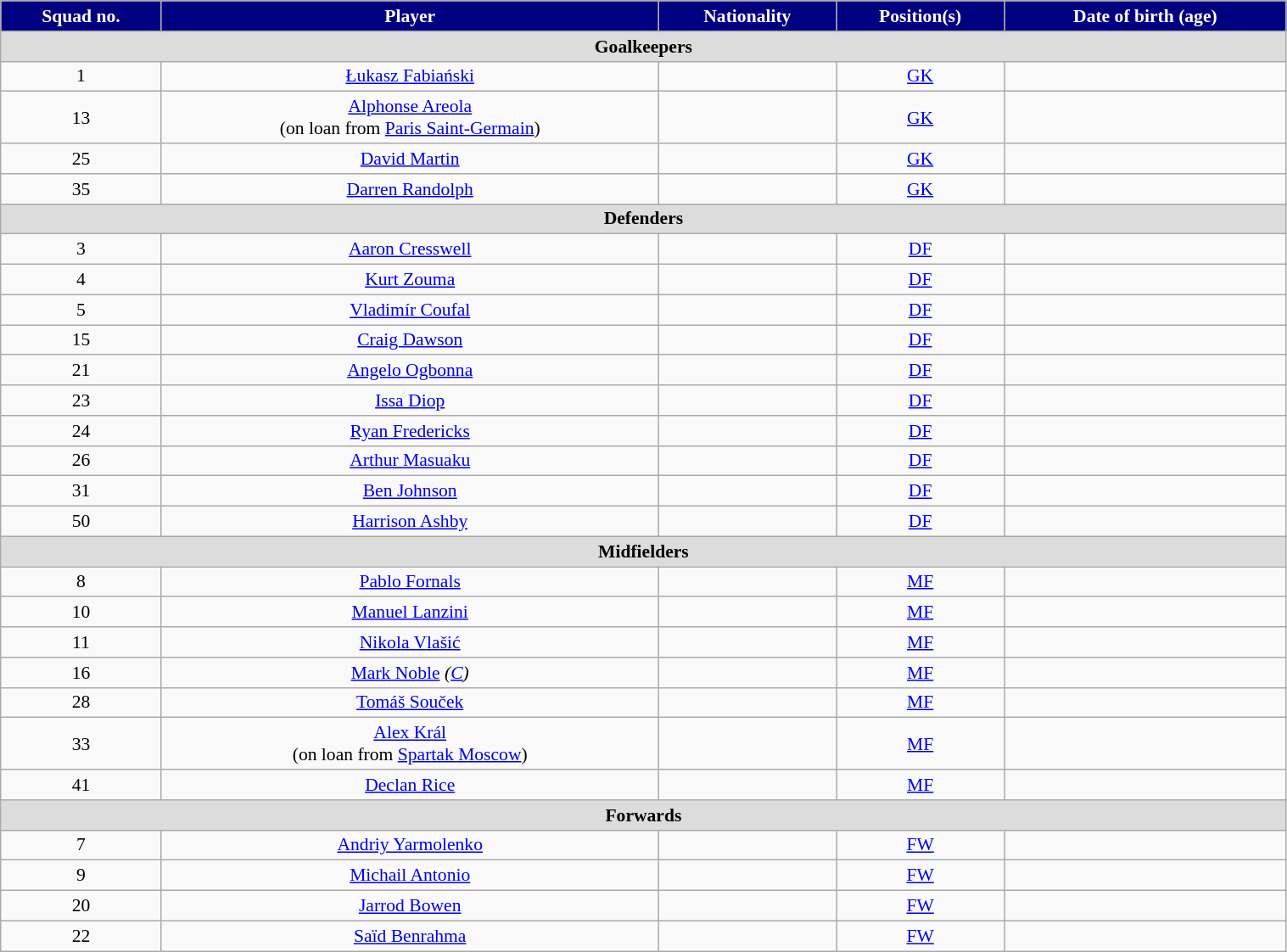<table class="wikitable" style="text-align:center; font-size:90%; width:80%;">
<tr>
<th style="background:#000080; color:white; text-align:center;">Squad no.</th>
<th style="background:#000080; color:white; text-align:center;">Player</th>
<th style="background:#000080; color:white; text-align:center;">Nationality</th>
<th style="background:#000080; color:white; text-align:center;">Position(s)</th>
<th style="background:#000080; color:white; text-align:center;">Date of birth (age)</th>
</tr>
<tr>
<th colspan="5" style="background:#dcdcdc; text-align:center;">Goalkeepers</th>
</tr>
<tr>
<td>1</td>
<td><a href='#'>Łukasz Fabiański</a></td>
<td></td>
<td><a href='#'>GK</a></td>
<td></td>
</tr>
<tr>
<td>13</td>
<td><a href='#'>Alphonse Areola</a><br>(on loan from <a href='#'>Paris Saint-Germain</a>)</td>
<td></td>
<td><a href='#'>GK</a></td>
<td></td>
</tr>
<tr>
<td>25</td>
<td><a href='#'>David Martin</a></td>
<td></td>
<td><a href='#'>GK</a></td>
<td></td>
</tr>
<tr>
<td>35</td>
<td><a href='#'>Darren Randolph</a></td>
<td></td>
<td><a href='#'>GK</a></td>
<td></td>
</tr>
<tr>
<th colspan="5" style="background:#dcdcdc; text-align:center;">Defenders</th>
</tr>
<tr>
<td>3</td>
<td><a href='#'>Aaron Cresswell</a></td>
<td></td>
<td><a href='#'>DF</a></td>
<td></td>
</tr>
<tr>
<td>4</td>
<td><a href='#'>Kurt Zouma</a></td>
<td></td>
<td><a href='#'>DF</a></td>
<td></td>
</tr>
<tr>
<td>5</td>
<td><a href='#'>Vladimír Coufal</a></td>
<td></td>
<td><a href='#'>DF</a></td>
<td></td>
</tr>
<tr>
<td>15</td>
<td><a href='#'>Craig Dawson</a></td>
<td></td>
<td><a href='#'>DF</a></td>
<td></td>
</tr>
<tr>
<td>21</td>
<td><a href='#'>Angelo Ogbonna</a></td>
<td></td>
<td><a href='#'>DF</a></td>
<td></td>
</tr>
<tr>
<td>23</td>
<td><a href='#'>Issa Diop</a></td>
<td></td>
<td><a href='#'>DF</a></td>
<td></td>
</tr>
<tr>
<td>24</td>
<td><a href='#'>Ryan Fredericks</a></td>
<td></td>
<td><a href='#'>DF</a></td>
<td></td>
</tr>
<tr>
<td>26</td>
<td><a href='#'>Arthur Masuaku</a></td>
<td></td>
<td><a href='#'>DF</a></td>
<td></td>
</tr>
<tr>
<td>31</td>
<td><a href='#'>Ben Johnson</a></td>
<td></td>
<td><a href='#'>DF</a></td>
<td></td>
</tr>
<tr>
<td>50</td>
<td><a href='#'>Harrison Ashby</a></td>
<td></td>
<td><a href='#'>DF</a></td>
<td></td>
</tr>
<tr>
<th colspan="5" style="background:#dcdcdc; text-align:center;">Midfielders</th>
</tr>
<tr>
<td>8</td>
<td><a href='#'>Pablo Fornals</a></td>
<td></td>
<td><a href='#'>MF</a></td>
<td></td>
</tr>
<tr>
<td>10</td>
<td><a href='#'>Manuel Lanzini</a></td>
<td></td>
<td><a href='#'>MF</a></td>
<td></td>
</tr>
<tr>
<td>11</td>
<td><a href='#'>Nikola Vlašić</a></td>
<td></td>
<td><a href='#'>MF</a></td>
<td></td>
</tr>
<tr>
<td>16</td>
<td><a href='#'>Mark Noble</a> <em>(<a href='#'>C</a>)</em></td>
<td></td>
<td><a href='#'>MF</a></td>
<td></td>
</tr>
<tr>
<td>28</td>
<td><a href='#'>Tomáš Souček</a></td>
<td></td>
<td><a href='#'>MF</a></td>
<td></td>
</tr>
<tr>
<td>33</td>
<td><a href='#'>Alex Král</a><br>(on loan from <a href='#'>Spartak Moscow</a>)</td>
<td></td>
<td><a href='#'>MF</a></td>
<td></td>
</tr>
<tr>
<td>41</td>
<td><a href='#'>Declan Rice</a></td>
<td></td>
<td><a href='#'>MF</a></td>
<td></td>
</tr>
<tr>
<th colspan="8" style="background:#dcdcdc; text-align:center;">Forwards</th>
</tr>
<tr>
<td>7</td>
<td><a href='#'>Andriy Yarmolenko</a></td>
<td></td>
<td><a href='#'>FW</a></td>
<td></td>
</tr>
<tr>
<td>9</td>
<td><a href='#'>Michail Antonio</a></td>
<td></td>
<td><a href='#'>FW</a></td>
<td></td>
</tr>
<tr>
<td>20</td>
<td><a href='#'>Jarrod Bowen</a></td>
<td></td>
<td><a href='#'>FW</a></td>
<td></td>
</tr>
<tr>
<td>22</td>
<td><a href='#'>Saïd Benrahma</a></td>
<td></td>
<td><a href='#'>FW</a></td>
<td></td>
</tr>
</table>
